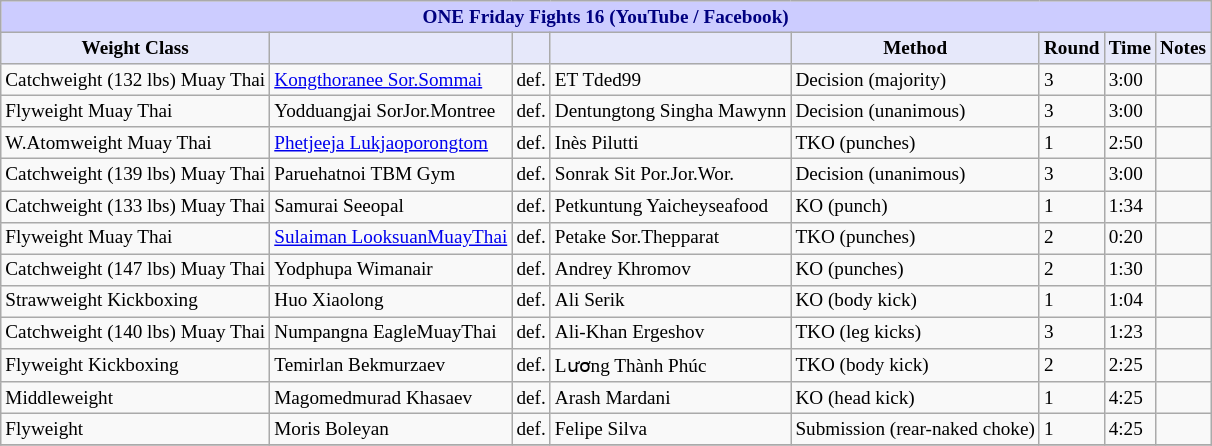<table class="wikitable" style="font-size: 80%;">
<tr>
<th colspan="8" style="background-color: #ccf; color: #000080; text-align: center;"><strong>ONE Friday Fights 16 (YouTube / Facebook)</strong></th>
</tr>
<tr>
<th colspan="1" style="background-color: #E6E8FA; color: #000000; text-align: center;">Weight Class</th>
<th colspan="1" style="background-color: #E6E8FA; color: #000000; text-align: center;"></th>
<th colspan="1" style="background-color: #E6E8FA; color: #000000; text-align: center;"></th>
<th colspan="1" style="background-color: #E6E8FA; color: #000000; text-align: center;"></th>
<th colspan="1" style="background-color: #E6E8FA; color: #000000; text-align: center;">Method</th>
<th colspan="1" style="background-color: #E6E8FA; color: #000000; text-align: center;">Round</th>
<th colspan="1" style="background-color: #E6E8FA; color: #000000; text-align: center;">Time</th>
<th colspan="1" style="background-color: #E6E8FA; color: #000000; text-align: center;">Notes</th>
</tr>
<tr>
<td>Catchweight (132 lbs) Muay Thai</td>
<td> <a href='#'>Kongthoranee Sor.Sommai</a></td>
<td>def.</td>
<td> ET Tded99</td>
<td>Decision (majority)</td>
<td>3</td>
<td>3:00</td>
<td></td>
</tr>
<tr>
<td>Flyweight Muay Thai</td>
<td> Yodduangjai SorJor.Montree</td>
<td>def.</td>
<td> Dentungtong Singha Mawynn</td>
<td>Decision (unanimous)</td>
<td>3</td>
<td>3:00</td>
<td></td>
</tr>
<tr>
<td>W.Atomweight Muay Thai</td>
<td> <a href='#'>Phetjeeja Lukjaoporongtom</a></td>
<td>def.</td>
<td> Inès Pilutti</td>
<td>TKO (punches)</td>
<td>1</td>
<td>2:50</td>
<td></td>
</tr>
<tr>
<td>Catchweight (139 lbs) Muay Thai</td>
<td> Paruehatnoi TBM Gym</td>
<td>def.</td>
<td> Sonrak Sit Por.Jor.Wor.</td>
<td>Decision (unanimous)</td>
<td>3</td>
<td>3:00</td>
<td></td>
</tr>
<tr>
<td>Catchweight (133 lbs) Muay Thai</td>
<td> Samurai Seeopal</td>
<td>def.</td>
<td> Petkuntung Yaicheyseafood</td>
<td>KO (punch)</td>
<td>1</td>
<td>1:34</td>
<td></td>
</tr>
<tr>
<td>Flyweight Muay Thai</td>
<td> <a href='#'>Sulaiman LooksuanMuayThai</a></td>
<td>def.</td>
<td> Petake Sor.Thepparat</td>
<td>TKO (punches)</td>
<td>2</td>
<td>0:20</td>
<td></td>
</tr>
<tr>
<td>Catchweight (147 lbs) Muay Thai</td>
<td> Yodphupa Wimanair</td>
<td>def.</td>
<td> Andrey Khromov</td>
<td>KO (punches)</td>
<td>2</td>
<td>1:30</td>
<td></td>
</tr>
<tr>
<td>Strawweight Kickboxing</td>
<td> Huo Xiaolong</td>
<td>def.</td>
<td> Ali Serik</td>
<td>KO (body kick)</td>
<td>1</td>
<td>1:04</td>
<td></td>
</tr>
<tr>
<td>Catchweight (140 lbs) Muay Thai</td>
<td> Numpangna EagleMuayThai</td>
<td>def.</td>
<td> Ali-Khan Ergeshov</td>
<td>TKO (leg kicks)</td>
<td>3</td>
<td>1:23</td>
<td></td>
</tr>
<tr>
<td>Flyweight Kickboxing</td>
<td> Temirlan Bekmurzaev</td>
<td>def.</td>
<td> Lương Thành Phúc</td>
<td>TKO (body kick)</td>
<td>2</td>
<td>2:25</td>
<td></td>
</tr>
<tr>
<td>Middleweight</td>
<td> Magomedmurad Khasaev</td>
<td>def.</td>
<td> Arash Mardani</td>
<td>KO (head kick)</td>
<td>1</td>
<td>4:25</td>
<td></td>
</tr>
<tr>
<td>Flyweight</td>
<td> Moris Boleyan</td>
<td>def.</td>
<td> Felipe Silva</td>
<td>Submission (rear-naked choke)</td>
<td>1</td>
<td>4:25</td>
<td></td>
</tr>
<tr>
</tr>
</table>
